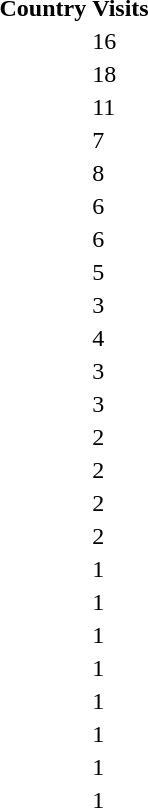<table class="standard sortable" style="float:center; margin:2ex 0 2ex 2ex;">
<tr>
<th>Country</th>
<th>Visits</th>
</tr>
<tr>
<td></td>
<td>16</td>
</tr>
<tr>
<td></td>
<td>18</td>
</tr>
<tr>
<td></td>
<td>11</td>
</tr>
<tr>
<td></td>
<td>7</td>
</tr>
<tr>
<td></td>
<td>8</td>
</tr>
<tr>
<td></td>
<td>6</td>
</tr>
<tr>
<td></td>
<td>6</td>
</tr>
<tr>
<td></td>
<td>5</td>
</tr>
<tr>
<td></td>
<td>3</td>
</tr>
<tr>
<td></td>
<td>4</td>
</tr>
<tr>
<td></td>
<td>3</td>
</tr>
<tr>
<td></td>
<td>3</td>
</tr>
<tr>
<td></td>
<td>2</td>
</tr>
<tr>
<td></td>
<td>2</td>
</tr>
<tr>
<td></td>
<td>2</td>
</tr>
<tr>
<td></td>
<td>2</td>
</tr>
<tr>
<td></td>
<td>1</td>
</tr>
<tr>
<td></td>
<td>1</td>
</tr>
<tr>
<td></td>
<td>1</td>
</tr>
<tr>
<td></td>
<td>1</td>
</tr>
<tr>
<td></td>
<td>1</td>
</tr>
<tr>
<td></td>
<td>1</td>
</tr>
<tr>
<td></td>
<td>1</td>
</tr>
<tr>
<td></td>
<td>1</td>
</tr>
</table>
